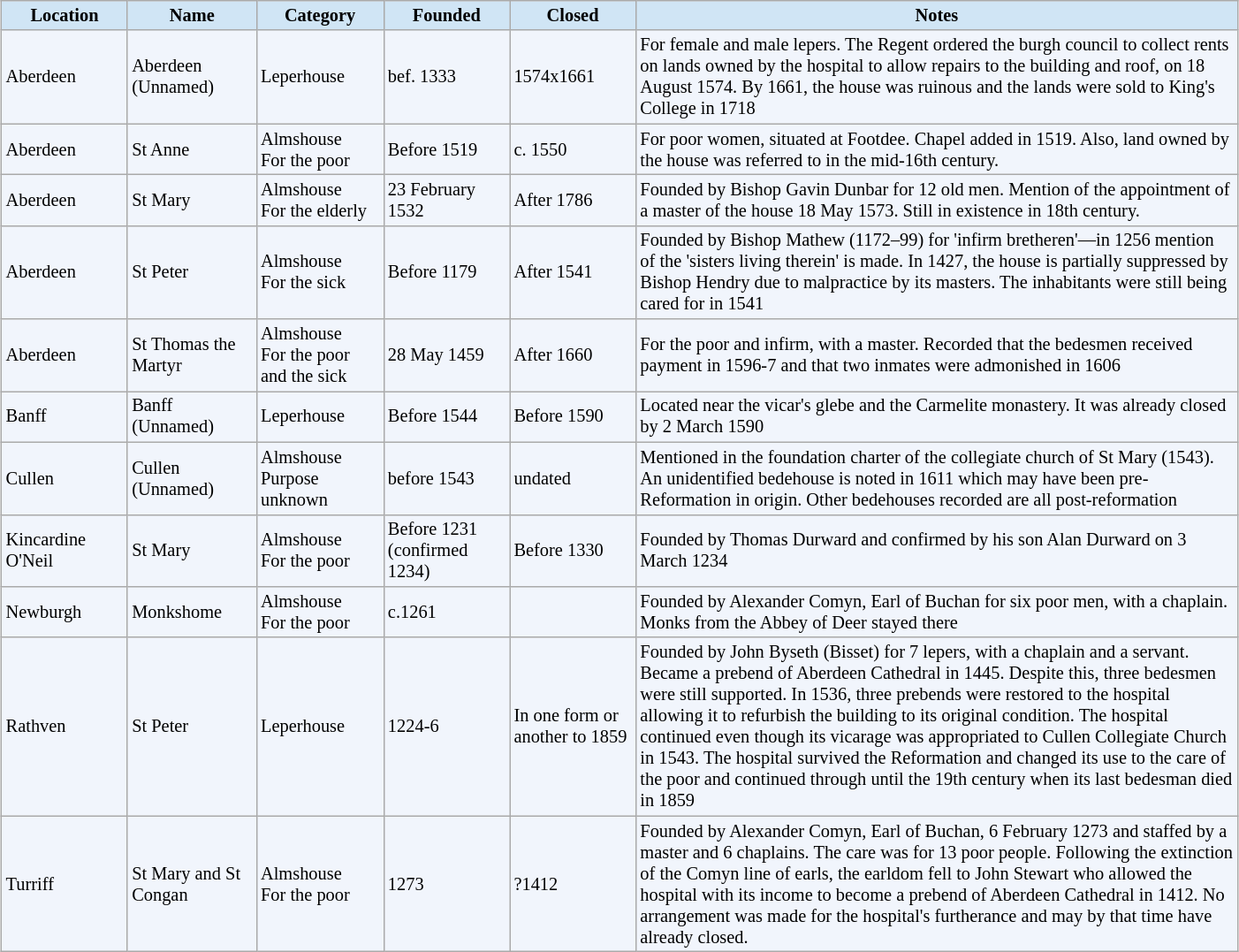<table class="wikitable" style="margin-left: auto; margin-right: auto; border: none;width: 700pt;font-size: 85%;">
<tr>
<th scope="col" style="width: 100px; background:#d0e5f5;color:black">Location</th>
<th scope="col" style="width: 100px; background:#d0e5f5;color:black">Name</th>
<th scope="col" style="width: 100px; background:#d0e5f5;color:black">Category</th>
<th scope="col" style="width: 100px; background:#d0e5f5;color:black">Founded</th>
<th scope="col" style="width: 100px; background:#d0e5f5;color:black">Closed</th>
<th scope="col" style="width: 600px; background:#d0e5f5;color:black">Notes</th>
</tr>
<tr>
<td style="background:#f1f5fc;color:black">Aberdeen</td>
<td style="background:#f1f5fc;color:black">Aberdeen (Unnamed)</td>
<td style="background:#f1f5fc;color:black">Leperhouse</td>
<td style="background:#f1f5fc;color:black">bef. 1333</td>
<td style="background:#f1f5fc;color:black">1574x1661</td>
<td style="background:#f1f5fc;color:black">For female and male lepers. The Regent ordered the burgh council to collect rents on lands owned by the hospital to allow repairs to the building and roof, on 18 August 1574. By 1661, the house was ruinous and the lands were sold to King's College in 1718</td>
</tr>
<tr>
<td style="background:#f1f5fc;color:black">Aberdeen</td>
<td style="background:#f1f5fc;color:black">St Anne</td>
<td style="background:#f1f5fc;color:black">Almshouse <br>For the poor</td>
<td style="background:#f1f5fc;color:black">Before 1519</td>
<td style="background:#f1f5fc;color:black">c. 1550</td>
<td style="background:#f1f5fc;color:black">For poor women, situated at Footdee. Chapel added in 1519. Also, land owned by the house was referred to in the mid-16th century.</td>
</tr>
<tr>
<td style="background:#f1f5fc;color:black">Aberdeen</td>
<td style="background:#f1f5fc;color:black">St Mary</td>
<td style="background:#f1f5fc;color:black">Almshouse<br>For the elderly</td>
<td style="background:#f1f5fc;color:black">23 February 1532</td>
<td style="background:#f1f5fc;color:black">After 1786</td>
<td style="background:#f1f5fc;color:black">Founded by Bishop Gavin Dunbar for 12 old men. Mention of the appointment of a master of the house 18 May 1573. Still in existence in 18th century.</td>
</tr>
<tr>
<td style="background:#f1f5fc;color:black">Aberdeen</td>
<td style="background:#f1f5fc;color:black">St Peter</td>
<td style="background:#f1f5fc;color:black">Almshouse<br>For the sick</td>
<td style="background:#f1f5fc;color:black">Before 1179</td>
<td style="background:#f1f5fc;color:black">After 1541</td>
<td style="background:#f1f5fc;color:black">Founded by Bishop Mathew (1172–99) for 'infirm bretheren'—in 1256 mention of the 'sisters living therein' is made.  In 1427, the house is partially suppressed by Bishop Hendry due to malpractice by its masters. The inhabitants were still being cared for in 1541</td>
</tr>
<tr>
<td style="background:#f1f5fc;color:black">Aberdeen</td>
<td style="background:#f1f5fc;color:black">St Thomas the Martyr</td>
<td style="background:#f1f5fc;color:black">Almshouse<br>For the poor and the sick</td>
<td style="background:#f1f5fc;color:black">28 May 1459</td>
<td style="background:#f1f5fc;color:black">After 1660</td>
<td style="background:#f1f5fc;color:black">For the poor and infirm, with a master. Recorded that the bedesmen received payment in 1596-7 and that two inmates were admonished in 1606</td>
</tr>
<tr>
<td style="background:#f1f5fc;color:black">Banff</td>
<td style="background:#f1f5fc;color:black">Banff (Unnamed)</td>
<td style="background:#f1f5fc;color:black">Leperhouse</td>
<td style="background:#f1f5fc;color:black">Before 1544</td>
<td style="background:#f1f5fc;color:black">Before 1590</td>
<td style="background:#f1f5fc;color:black">Located near the vicar's glebe and the Carmelite monastery. It was already closed by 2 March 1590</td>
</tr>
<tr>
<td style="background:#f1f5fc;color:black">Cullen</td>
<td style="background:#f1f5fc;color:black">Cullen (Unnamed)</td>
<td style="background:#f1f5fc;color:black">Almshouse<br>Purpose unknown</td>
<td style="background:#f1f5fc;color:black">before 1543</td>
<td style="background:#f1f5fc;color:black">undated</td>
<td style="background:#f1f5fc;color:black">Mentioned in the foundation charter of the collegiate church of St Mary (1543). An unidentified bedehouse is noted in 1611 which may have been pre-Reformation in origin. Other bedehouses recorded are all post-reformation</td>
</tr>
<tr>
<td style="background:#f1f5fc;color:black">Kincardine O'Neil</td>
<td style="background:#f1f5fc;color:black">St Mary</td>
<td style="background:#f1f5fc;color:black">Almshouse<br>For the poor</td>
<td style="background:#f1f5fc;color:black">Before 1231 (confirmed 1234)</td>
<td style="background:#f1f5fc;color:black">Before 1330</td>
<td style="background:#f1f5fc;color:black">Founded by Thomas Durward and confirmed by his son Alan Durward on 3 March 1234</td>
</tr>
<tr>
<td style="background:#f1f5fc;color:black">Newburgh</td>
<td style="background:#f1f5fc;color:black">Monkshome</td>
<td style="background:#f1f5fc;color:black">Almshouse<br>For the poor</td>
<td style="background:#f1f5fc;color:black">c.1261</td>
<td style="background:#f1f5fc;color:black"></td>
<td style="background:#f1f5fc;color:black">Founded by Alexander Comyn, Earl of Buchan for six poor men, with a chaplain. Monks from the Abbey of Deer stayed there</td>
</tr>
<tr>
<td style="background:#f1f5fc;color:black">Rathven</td>
<td style="background:#f1f5fc;color:black">St Peter</td>
<td style="background:#f1f5fc;color:black">Leperhouse</td>
<td style="background:#f1f5fc;color:black">1224-6</td>
<td style="background:#f1f5fc;color:black">In one form or another to 1859</td>
<td style="background:#f1f5fc;color:black">Founded by John Byseth (Bisset) for 7 lepers, with a chaplain and a servant.  Became a prebend of Aberdeen Cathedral in 1445. Despite this, three bedesmen were still supported. In 1536, three prebends were restored to the hospital allowing it to refurbish the building to its original condition.  The hospital continued even though its vicarage was appropriated to Cullen Collegiate Church in 1543.  The hospital survived the Reformation and changed its use to the care of the poor and continued through until the 19th century when its last bedesman died in 1859</td>
</tr>
<tr>
<td style="background:#f1f5fc;color:black">Turriff</td>
<td style="background:#f1f5fc;color:black">St Mary and St Congan</td>
<td style="background:#f1f5fc;color:black">Almshouse<br>For the poor</td>
<td style="background:#f1f5fc;color:black">1273</td>
<td style="background:#f1f5fc;color:black">?1412</td>
<td style="background:#f1f5fc;color:black">Founded by Alexander Comyn, Earl of Buchan, 6 February 1273 and staffed by a master and 6 chaplains. The care was for 13 poor people.  Following the extinction of the Comyn line of earls, the earldom fell to John Stewart who allowed the hospital with its income to become a prebend of Aberdeen Cathedral in 1412. No arrangement was made for the hospital's furtherance and may by that time have already closed.</td>
</tr>
</table>
